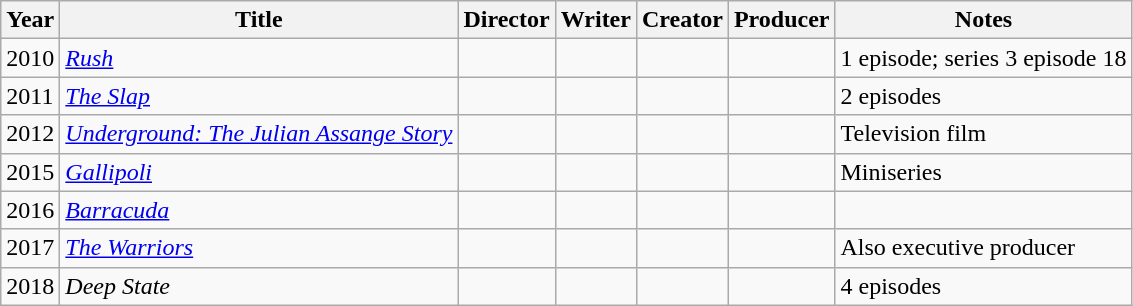<table class="wikitable">
<tr>
<th>Year</th>
<th>Title</th>
<th>Director</th>
<th>Writer</th>
<th>Creator</th>
<th>Producer</th>
<th>Notes</th>
</tr>
<tr>
<td>2010</td>
<td><em><a href='#'>Rush</a></em></td>
<td></td>
<td></td>
<td></td>
<td></td>
<td>1 episode; series 3 episode 18</td>
</tr>
<tr>
<td>2011</td>
<td><em><a href='#'>The Slap</a></em></td>
<td></td>
<td></td>
<td></td>
<td></td>
<td>2 episodes</td>
</tr>
<tr>
<td>2012</td>
<td><em><a href='#'>Underground: The Julian Assange Story</a></em></td>
<td></td>
<td></td>
<td></td>
<td></td>
<td>Television film</td>
</tr>
<tr>
<td>2015</td>
<td><em><a href='#'>Gallipoli</a></em></td>
<td></td>
<td></td>
<td></td>
<td></td>
<td>Miniseries</td>
</tr>
<tr>
<td>2016</td>
<td><em><a href='#'>Barracuda</a></em></td>
<td></td>
<td></td>
<td></td>
<td></td>
<td></td>
</tr>
<tr>
<td>2017</td>
<td><em><a href='#'>The Warriors</a></em></td>
<td></td>
<td></td>
<td></td>
<td></td>
<td>Also executive producer</td>
</tr>
<tr>
<td>2018</td>
<td><em>Deep State</em></td>
<td></td>
<td></td>
<td></td>
<td></td>
<td>4 episodes</td>
</tr>
</table>
